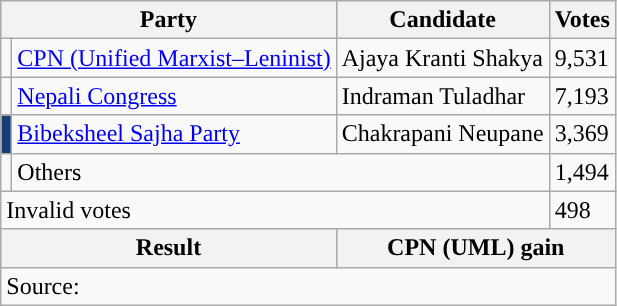<table class="wikitable">
<tr>
<th colspan="2">Party</th>
<th>Candidate</th>
<th>Votes</th>
</tr>
<tr>
<td style="background-color:"></td>
<td><a href='#'>CPN (Unified Marxist–Leninist)</a></td>
<td>Ajaya Kranti Shakya</td>
<td>9,531</td>
</tr>
<tr>
<td style="background-color:"></td>
<td><a href='#'>Nepali Congress</a></td>
<td>Indraman Tuladhar</td>
<td>7,193</td>
</tr>
<tr>
<td style="background-color:#183F73"></td>
<td><a href='#'>Bibeksheel Sajha Party</a></td>
<td>Chakrapani Neupane</td>
<td>3,369</td>
</tr>
<tr>
<td></td>
<td colspan="2">Others</td>
<td>1,494</td>
</tr>
<tr>
<td colspan="3">Invalid votes</td>
<td>498</td>
</tr>
<tr>
<th colspan="2">Result</th>
<th colspan="2">CPN (UML) gain</th>
</tr>
<tr>
<td colspan="4">Source: </td>
</tr>
</table>
